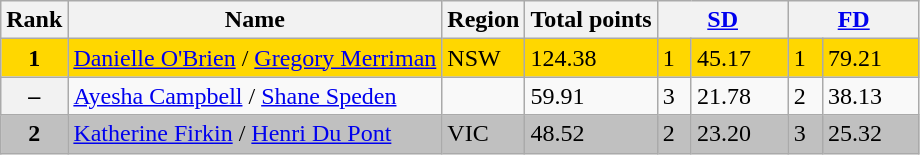<table class="wikitable sortable">
<tr>
<th>Rank</th>
<th>Name</th>
<th>Region</th>
<th>Total points</th>
<th colspan="2" width="80px"><a href='#'>SD</a></th>
<th colspan="2" width="80px"><a href='#'>FD</a></th>
</tr>
<tr bgcolor="gold">
<td align="center"><strong>1</strong></td>
<td><a href='#'>Danielle O'Brien</a> / <a href='#'>Gregory Merriman</a></td>
<td>NSW</td>
<td>124.38</td>
<td>1</td>
<td>45.17</td>
<td>1</td>
<td>79.21</td>
</tr>
<tr>
<th>–</th>
<td><a href='#'>Ayesha Campbell</a> / <a href='#'>Shane Speden</a></td>
<td></td>
<td>59.91</td>
<td>3</td>
<td>21.78</td>
<td>2</td>
<td>38.13</td>
</tr>
<tr bgcolor="silver">
<td align="center"><strong>2</strong></td>
<td><a href='#'>Katherine Firkin</a> / <a href='#'>Henri Du Pont</a></td>
<td>VIC</td>
<td>48.52</td>
<td>2</td>
<td>23.20</td>
<td>3</td>
<td>25.32</td>
</tr>
</table>
